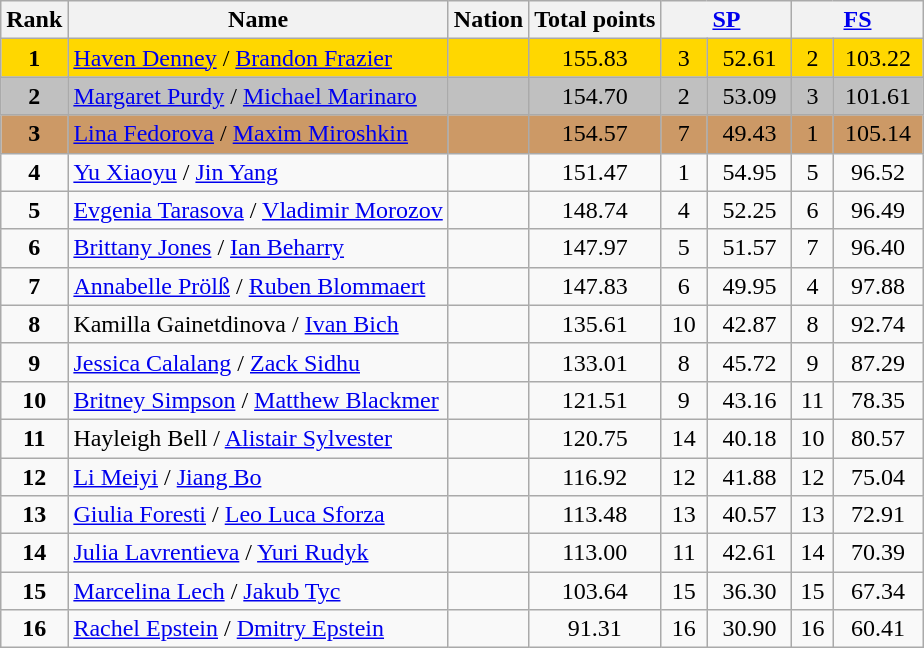<table class="wikitable sortable">
<tr>
<th>Rank</th>
<th>Name</th>
<th>Nation</th>
<th>Total points</th>
<th colspan="2" width="80px"><a href='#'>SP</a></th>
<th colspan="2" width="80px"><a href='#'>FS</a></th>
</tr>
<tr style="background-color: gold;">
<td style="text-align: center;"><strong>1</strong></td>
<td><a href='#'>Haven Denney</a> / <a href='#'>Brandon Frazier</a></td>
<td></td>
<td style="text-align: center;">155.83</td>
<td style="text-align: center;">3</td>
<td style="text-align: center;">52.61</td>
<td style="text-align: center;">2</td>
<td style="text-align: center;">103.22</td>
</tr>
<tr style="background-color: silver;">
<td style="text-align: center;"><strong>2</strong></td>
<td><a href='#'>Margaret Purdy</a> / <a href='#'>Michael Marinaro</a></td>
<td></td>
<td style="text-align: center;">154.70</td>
<td style="text-align: center;">2</td>
<td style="text-align: center;">53.09</td>
<td style="text-align: center;">3</td>
<td style="text-align: center;">101.61</td>
</tr>
<tr style="background-color: #cc9966;">
<td style="text-align: center;"><strong>3</strong></td>
<td><a href='#'>Lina Fedorova</a> / <a href='#'>Maxim Miroshkin</a></td>
<td></td>
<td style="text-align: center;">154.57</td>
<td style="text-align: center;">7</td>
<td style="text-align: center;">49.43</td>
<td style="text-align: center;">1</td>
<td style="text-align: center;">105.14</td>
</tr>
<tr>
<td style="text-align: center;"><strong>4</strong></td>
<td><a href='#'>Yu Xiaoyu</a> / <a href='#'>Jin Yang</a></td>
<td></td>
<td style="text-align: center;">151.47</td>
<td style="text-align: center;">1</td>
<td style="text-align: center;">54.95</td>
<td style="text-align: center;">5</td>
<td style="text-align: center;">96.52</td>
</tr>
<tr>
<td style="text-align: center;"><strong>5</strong></td>
<td><a href='#'>Evgenia Tarasova</a> / <a href='#'>Vladimir Morozov</a></td>
<td></td>
<td style="text-align: center;">148.74</td>
<td style="text-align: center;">4</td>
<td style="text-align: center;">52.25</td>
<td style="text-align: center;">6</td>
<td style="text-align: center;">96.49</td>
</tr>
<tr>
<td style="text-align: center;"><strong>6</strong></td>
<td><a href='#'>Brittany Jones</a> / <a href='#'>Ian Beharry</a></td>
<td></td>
<td style="text-align: center;">147.97</td>
<td style="text-align: center;">5</td>
<td style="text-align: center;">51.57</td>
<td style="text-align: center;">7</td>
<td style="text-align: center;">96.40</td>
</tr>
<tr>
<td style="text-align: center;"><strong>7</strong></td>
<td><a href='#'>Annabelle Prölß</a> / <a href='#'>Ruben Blommaert</a></td>
<td></td>
<td style="text-align: center;">147.83</td>
<td style="text-align: center;">6</td>
<td style="text-align: center;">49.95</td>
<td style="text-align: center;">4</td>
<td style="text-align: center;">97.88</td>
</tr>
<tr>
<td style="text-align: center;"><strong>8</strong></td>
<td>Kamilla Gainetdinova / <a href='#'>Ivan Bich</a></td>
<td></td>
<td style="text-align: center;">135.61</td>
<td style="text-align: center;">10</td>
<td style="text-align: center;">42.87</td>
<td style="text-align: center;">8</td>
<td style="text-align: center;">92.74</td>
</tr>
<tr>
<td style="text-align: center;"><strong>9</strong></td>
<td><a href='#'>Jessica Calalang</a> / <a href='#'>Zack Sidhu</a></td>
<td></td>
<td style="text-align: center;">133.01</td>
<td style="text-align: center;">8</td>
<td style="text-align: center;">45.72</td>
<td style="text-align: center;">9</td>
<td style="text-align: center;">87.29</td>
</tr>
<tr>
<td style="text-align: center;"><strong>10</strong></td>
<td><a href='#'>Britney Simpson</a> / <a href='#'>Matthew Blackmer</a></td>
<td></td>
<td style="text-align: center;">121.51</td>
<td style="text-align: center;">9</td>
<td style="text-align: center;">43.16</td>
<td style="text-align: center;">11</td>
<td style="text-align: center;">78.35</td>
</tr>
<tr>
<td style="text-align: center;"><strong>11</strong></td>
<td>Hayleigh Bell / <a href='#'>Alistair Sylvester</a></td>
<td></td>
<td style="text-align: center;">120.75</td>
<td style="text-align: center;">14</td>
<td style="text-align: center;">40.18</td>
<td style="text-align: center;">10</td>
<td style="text-align: center;">80.57</td>
</tr>
<tr>
<td style="text-align: center;"><strong>12</strong></td>
<td><a href='#'>Li Meiyi</a> / <a href='#'>Jiang Bo</a></td>
<td></td>
<td style="text-align: center;">116.92</td>
<td style="text-align: center;">12</td>
<td style="text-align: center;">41.88</td>
<td style="text-align: center;">12</td>
<td style="text-align: center;">75.04</td>
</tr>
<tr>
<td style="text-align: center;"><strong>13</strong></td>
<td><a href='#'>Giulia Foresti</a> / <a href='#'>Leo Luca Sforza</a></td>
<td></td>
<td style="text-align: center;">113.48</td>
<td style="text-align: center;">13</td>
<td style="text-align: center;">40.57</td>
<td style="text-align: center;">13</td>
<td style="text-align: center;">72.91</td>
</tr>
<tr>
<td style="text-align: center;"><strong>14</strong></td>
<td><a href='#'>Julia Lavrentieva</a> / <a href='#'>Yuri Rudyk</a></td>
<td></td>
<td style="text-align: center;">113.00</td>
<td style="text-align: center;">11</td>
<td style="text-align: center;">42.61</td>
<td style="text-align: center;">14</td>
<td style="text-align: center;">70.39</td>
</tr>
<tr>
<td style="text-align: center;"><strong>15</strong></td>
<td><a href='#'>Marcelina Lech</a> / <a href='#'>Jakub Tyc</a></td>
<td></td>
<td style="text-align: center;">103.64</td>
<td style="text-align: center;">15</td>
<td style="text-align: center;">36.30</td>
<td style="text-align: center;">15</td>
<td style="text-align: center;">67.34</td>
</tr>
<tr>
<td style="text-align: center;"><strong>16</strong></td>
<td><a href='#'>Rachel Epstein</a> / <a href='#'>Dmitry Epstein</a></td>
<td></td>
<td style="text-align: center;">91.31</td>
<td style="text-align: center;">16</td>
<td style="text-align: center;">30.90</td>
<td style="text-align: center;">16</td>
<td style="text-align: center;">60.41</td>
</tr>
</table>
